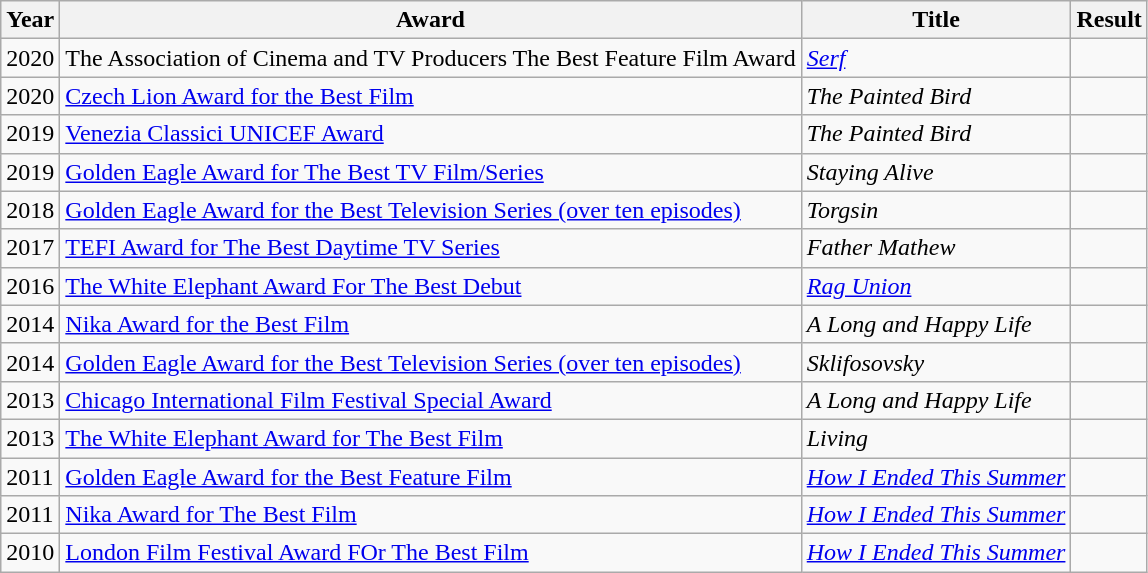<table class="wikitable">
<tr>
<th>Year</th>
<th>Award</th>
<th>Title</th>
<th>Result</th>
</tr>
<tr>
<td>2020</td>
<td>The Association of Cinema and TV Producers The Best Feature Film Award</td>
<td><em><a href='#'>Serf</a></em></td>
<td></td>
</tr>
<tr>
<td>2020</td>
<td><a href='#'>Czech Lion Award for the Best Film</a></td>
<td><em>The Painted Bird</em></td>
<td></td>
</tr>
<tr>
<td>2019</td>
<td><a href='#'>Venezia Classici UNICEF Award</a></td>
<td><em>The Painted Bird</em></td>
<td></td>
</tr>
<tr>
<td>2019</td>
<td><a href='#'>Golden Eagle Award for The Best TV Film/Series</a></td>
<td><em>Staying Alive</em></td>
<td></td>
</tr>
<tr>
<td>2018</td>
<td><a href='#'>Golden Eagle Award for the Best Television Series (over ten episodes)</a></td>
<td><em>Torgsin</em></td>
<td></td>
</tr>
<tr>
<td>2017</td>
<td><a href='#'>TEFI Award for The Best Daytime TV Series</a></td>
<td><em>Father Mathew</em></td>
<td></td>
</tr>
<tr>
<td>2016</td>
<td><a href='#'>The White Elephant Award For The Best Debut</a></td>
<td><em><a href='#'>Rag Union</a></em></td>
<td></td>
</tr>
<tr>
<td>2014</td>
<td><a href='#'>Nika Award for the Best Film</a></td>
<td><em>A Long and Happy Life</em></td>
<td></td>
</tr>
<tr>
<td>2014</td>
<td><a href='#'>Golden Eagle Award for the Best Television Series (over ten episodes)</a></td>
<td><em>Sklifosovsky</em></td>
<td></td>
</tr>
<tr>
<td>2013</td>
<td><a href='#'>Chicago International Film Festival Special Award</a></td>
<td><em>A Long and Happy Life</em></td>
<td></td>
</tr>
<tr>
<td>2013</td>
<td><a href='#'>The White Elephant Award for The Best Film</a></td>
<td><em>Living</em></td>
<td></td>
</tr>
<tr>
<td>2011</td>
<td><a href='#'>Golden Eagle Award for the Best Feature Film</a></td>
<td><em><a href='#'>How I Ended This Summer</a></em></td>
<td></td>
</tr>
<tr>
<td>2011</td>
<td><a href='#'>Nika Award for The Best Film</a></td>
<td><em><a href='#'>How I Ended This Summer</a></em></td>
<td></td>
</tr>
<tr>
<td>2010</td>
<td><a href='#'>London Film Festival Award FOr The Best Film</a></td>
<td><em><a href='#'>How I Ended This Summer</a></em></td>
<td></td>
</tr>
</table>
